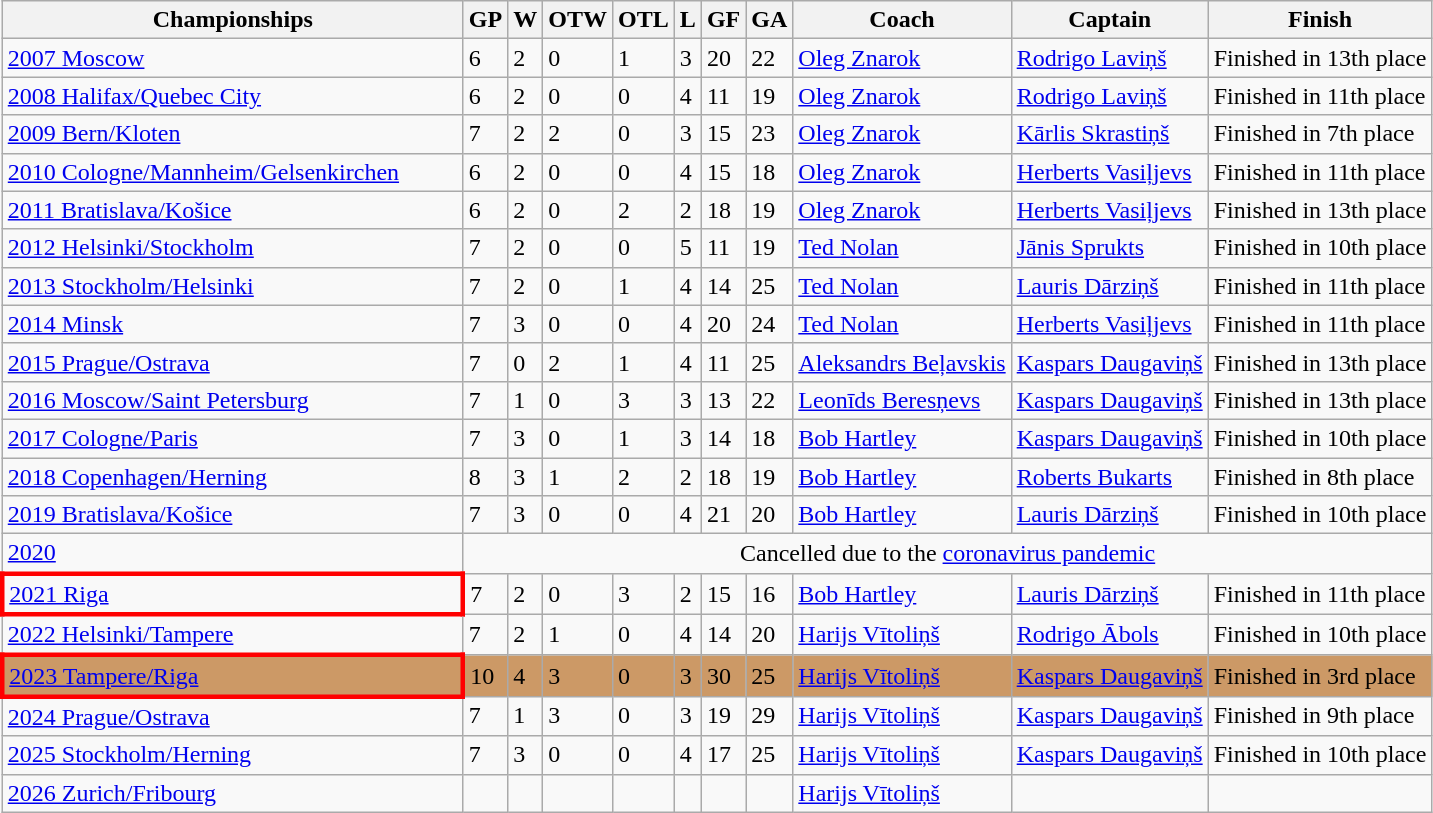<table class="wikitable sortable">
<tr>
<th width=300px>Championships</th>
<th>GP</th>
<th>W</th>
<th>OTW</th>
<th>OTL</th>
<th>L</th>
<th>GF</th>
<th>GA</th>
<th>Coach</th>
<th>Captain</th>
<th>Finish</th>
</tr>
<tr>
<td> <a href='#'>2007 Moscow</a></td>
<td>6</td>
<td>2</td>
<td>0</td>
<td>1</td>
<td>3</td>
<td>20</td>
<td>22</td>
<td><a href='#'>Oleg Znarok</a></td>
<td><a href='#'>Rodrigo Laviņš</a></td>
<td>Finished in 13th place</td>
</tr>
<tr>
<td> <a href='#'>2008 Halifax/Quebec City</a></td>
<td>6</td>
<td>2</td>
<td>0</td>
<td>0</td>
<td>4</td>
<td>11</td>
<td>19</td>
<td><a href='#'>Oleg Znarok</a></td>
<td><a href='#'>Rodrigo Laviņš</a></td>
<td>Finished in 11th place</td>
</tr>
<tr>
<td> <a href='#'>2009 Bern/Kloten</a></td>
<td>7</td>
<td>2</td>
<td>2</td>
<td>0</td>
<td>3</td>
<td>15</td>
<td>23</td>
<td><a href='#'>Oleg Znarok</a></td>
<td><a href='#'>Kārlis Skrastiņš</a></td>
<td>Finished in 7th place</td>
</tr>
<tr>
<td> <a href='#'>2010 Cologne/Mannheim/Gelsenkirchen</a></td>
<td>6</td>
<td>2</td>
<td>0</td>
<td>0</td>
<td>4</td>
<td>15</td>
<td>18</td>
<td><a href='#'>Oleg Znarok</a></td>
<td><a href='#'>Herberts Vasiļjevs</a></td>
<td>Finished in 11th place</td>
</tr>
<tr>
<td> <a href='#'>2011 Bratislava/Košice</a></td>
<td>6</td>
<td>2</td>
<td>0</td>
<td>2</td>
<td>2</td>
<td>18</td>
<td>19</td>
<td><a href='#'>Oleg Znarok</a></td>
<td><a href='#'>Herberts Vasiļjevs</a></td>
<td>Finished in 13th place</td>
</tr>
<tr>
<td>  <a href='#'>2012 Helsinki/Stockholm</a></td>
<td>7</td>
<td>2</td>
<td>0</td>
<td>0</td>
<td>5</td>
<td>11</td>
<td>19</td>
<td><a href='#'>Ted Nolan</a></td>
<td><a href='#'>Jānis Sprukts</a></td>
<td>Finished in 10th place</td>
</tr>
<tr>
<td>  <a href='#'>2013 Stockholm/Helsinki</a></td>
<td>7</td>
<td>2</td>
<td>0</td>
<td>1</td>
<td>4</td>
<td>14</td>
<td>25</td>
<td><a href='#'>Ted Nolan</a></td>
<td><a href='#'>Lauris Dārziņš</a></td>
<td>Finished in 11th place</td>
</tr>
<tr>
<td> <a href='#'>2014 Minsk</a></td>
<td>7</td>
<td>3</td>
<td>0</td>
<td>0</td>
<td>4</td>
<td>20</td>
<td>24</td>
<td><a href='#'>Ted Nolan</a></td>
<td><a href='#'>Herberts Vasiļjevs</a></td>
<td>Finished in 11th place</td>
</tr>
<tr>
<td> <a href='#'>2015 Prague/Ostrava</a></td>
<td>7</td>
<td>0</td>
<td>2</td>
<td>1</td>
<td>4</td>
<td>11</td>
<td>25</td>
<td><a href='#'>Aleksandrs Beļavskis</a></td>
<td><a href='#'>Kaspars Daugaviņš</a></td>
<td>Finished in 13th place</td>
</tr>
<tr>
<td> <a href='#'>2016 Moscow/Saint Petersburg</a></td>
<td>7</td>
<td>1</td>
<td>0</td>
<td>3</td>
<td>3</td>
<td>13</td>
<td>22</td>
<td><a href='#'>Leonīds Beresņevs</a></td>
<td><a href='#'>Kaspars Daugaviņš</a></td>
<td>Finished in 13th place</td>
</tr>
<tr>
<td>  <a href='#'>2017 Cologne/Paris</a></td>
<td>7</td>
<td>3</td>
<td>0</td>
<td>1</td>
<td>3</td>
<td>14</td>
<td>18</td>
<td><a href='#'>Bob Hartley</a></td>
<td><a href='#'>Kaspars Daugaviņš</a></td>
<td>Finished in 10th place</td>
</tr>
<tr>
<td> <a href='#'>2018 Copenhagen/Herning</a></td>
<td>8</td>
<td>3</td>
<td>1</td>
<td>2</td>
<td>2</td>
<td>18</td>
<td>19</td>
<td><a href='#'>Bob Hartley</a></td>
<td><a href='#'>Roberts Bukarts</a></td>
<td>Finished in 8th place</td>
</tr>
<tr>
<td> <a href='#'>2019 Bratislava/Košice</a></td>
<td>7</td>
<td>3</td>
<td>0</td>
<td>0</td>
<td>4</td>
<td>21</td>
<td>20</td>
<td><a href='#'>Bob Hartley</a></td>
<td><a href='#'>Lauris Dārziņš</a></td>
<td>Finished in 10th place</td>
</tr>
<tr>
<td><a href='#'>2020</a></td>
<td colspan=10 align=center>Cancelled due to the <a href='#'>coronavirus pandemic</a></td>
</tr>
<tr>
<td style="border: 3px solid red"> <a href='#'>2021 Riga</a></td>
<td>7</td>
<td>2</td>
<td>0</td>
<td>3</td>
<td>2</td>
<td>15</td>
<td>16</td>
<td><a href='#'>Bob Hartley</a></td>
<td><a href='#'>Lauris Dārziņš</a></td>
<td>Finished in 11th place</td>
</tr>
<tr>
<td> <a href='#'>2022 Helsinki/Tampere</a></td>
<td>7</td>
<td>2</td>
<td>1</td>
<td>0</td>
<td>4</td>
<td>14</td>
<td>20</td>
<td><a href='#'>Harijs Vītoliņš</a></td>
<td><a href='#'>Rodrigo Ābols</a></td>
<td>Finished in 10th place</td>
</tr>
<tr style="background:#c96;">
<td style="border: 3px solid red">  <a href='#'>2023 Tampere/Riga</a></td>
<td>10</td>
<td>4</td>
<td>3</td>
<td>0</td>
<td>3</td>
<td>30</td>
<td>25</td>
<td><a href='#'>Harijs Vītoliņš</a></td>
<td><a href='#'>Kaspars Daugaviņš</a></td>
<td>Finished in 3rd place</td>
</tr>
<tr>
<td> <a href='#'>2024 Prague/Ostrava</a></td>
<td>7</td>
<td>1</td>
<td>3</td>
<td>0</td>
<td>3</td>
<td>19</td>
<td>29</td>
<td><a href='#'>Harijs Vītoliņš</a></td>
<td><a href='#'>Kaspars Daugaviņš</a></td>
<td>Finished in 9th place</td>
</tr>
<tr>
<td>  <a href='#'>2025 Stockholm/Herning</a></td>
<td>7</td>
<td>3</td>
<td>0</td>
<td>0</td>
<td>4</td>
<td>17</td>
<td>25</td>
<td><a href='#'>Harijs Vītoliņš</a></td>
<td><a href='#'>Kaspars Daugaviņš</a></td>
<td>Finished in 10th place</td>
</tr>
<tr>
<td> <a href='#'>2026 Zurich/Fribourg</a></td>
<td></td>
<td></td>
<td></td>
<td></td>
<td></td>
<td></td>
<td></td>
<td><a href='#'>Harijs Vītoliņš</a></td>
<td></td>
<td></td>
</tr>
</table>
